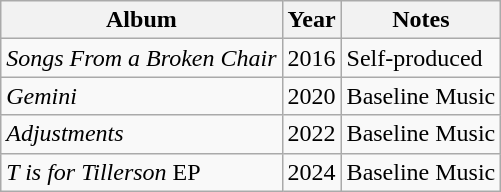<table class="wikitable">
<tr>
<th>Album</th>
<th>Year</th>
<th>Notes</th>
</tr>
<tr>
<td><em>Songs From a Broken Chair</em></td>
<td>2016</td>
<td>Self-produced</td>
</tr>
<tr>
<td><em>Gemini</em></td>
<td>2020</td>
<td>Baseline Music</td>
</tr>
<tr>
<td><em>Adjustments</em></td>
<td>2022</td>
<td>Baseline Music</td>
</tr>
<tr>
<td><em>T is for Tillerson</em> EP</td>
<td>2024</td>
<td>Baseline Music</td>
</tr>
</table>
